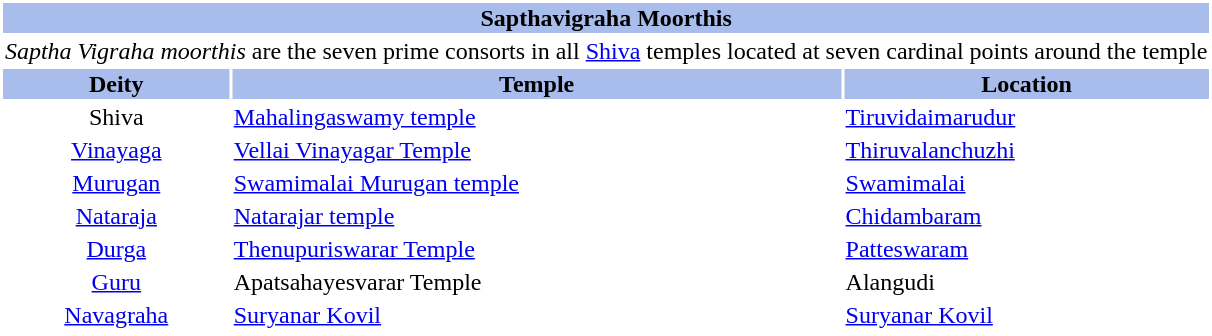<table class="toccolours" style="clear:right; float:right; background:#ffffff; margin: 0 0 0.5em 1em; width:220">
<tr>
<th style="background:#A8BDEC;text-align:center;" colspan="3"><strong>Sapthavigraha Moorthis</strong></th>
</tr>
<tr>
<td style="text-align:center;" colspan="3"><em>Saptha Vigraha moorthis</em> are the seven prime consorts in all <a href='#'>Shiva</a> temples located at seven cardinal points around the temple</td>
</tr>
<tr>
<td style="text-align:center;background:#A8BDEC"><strong>Deity</strong></td>
<td style="text-align:center;background:#A8BDEC"><strong>Temple</strong></td>
<td style="text-align:center;background:#A8BDEC"><strong>Location</strong></td>
</tr>
<tr>
<td style="text-align:center;">Shiva</td>
<td><a href='#'>Mahalingaswamy temple</a></td>
<td><a href='#'>Tiruvidaimarudur</a></td>
</tr>
<tr>
<td style="text-align:center;"><a href='#'>Vinayaga</a></td>
<td><a href='#'>Vellai Vinayagar Temple</a></td>
<td><a href='#'>Thiruvalanchuzhi</a></td>
</tr>
<tr>
<td style="text-align:center;"><a href='#'>Murugan</a></td>
<td><a href='#'>Swamimalai Murugan temple</a></td>
<td><a href='#'>Swamimalai</a></td>
</tr>
<tr>
<td style="text-align:center;"><a href='#'>Nataraja</a></td>
<td><a href='#'>Natarajar temple</a></td>
<td><a href='#'>Chidambaram</a></td>
</tr>
<tr>
<td style="text-align:center;"><a href='#'>Durga</a></td>
<td><a href='#'>Thenupuriswarar Temple</a></td>
<td><a href='#'>Patteswaram</a></td>
</tr>
<tr>
<td style="text-align:center;"><a href='#'>Guru</a></td>
<td>Apatsahayesvarar Temple</td>
<td>Alangudi</td>
</tr>
<tr>
<td style="text-align:center;"><a href='#'>Navagraha</a></td>
<td><a href='#'>Suryanar Kovil</a></td>
<td><a href='#'>Suryanar Kovil</a></td>
</tr>
<tr>
</tr>
</table>
